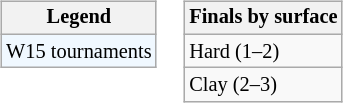<table>
<tr valign=top>
<td><br><table class=wikitable style="font-size:85%">
<tr>
<th>Legend</th>
</tr>
<tr style="background:#f0f8ff;">
<td>W15 tournaments</td>
</tr>
</table>
</td>
<td><br><table class=wikitable style="font-size:85%">
<tr>
<th>Finals by surface</th>
</tr>
<tr>
<td>Hard (1–2)</td>
</tr>
<tr>
<td>Clay (2–3)</td>
</tr>
</table>
</td>
</tr>
</table>
